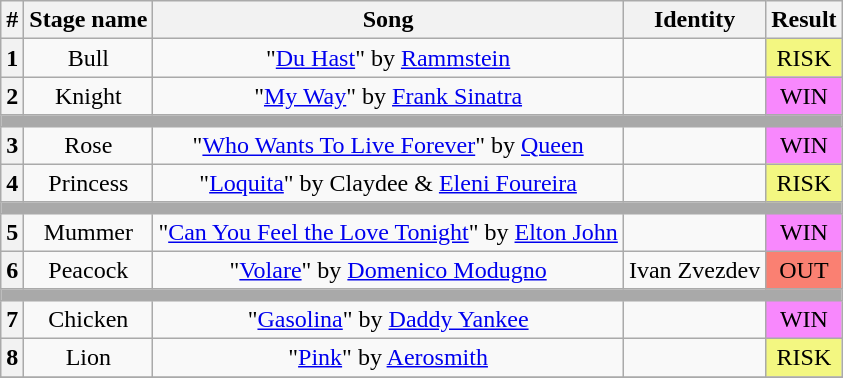<table class="wikitable plainrowheaders" style="text-align: center;">
<tr>
<th>#</th>
<th>Stage name</th>
<th>Song</th>
<th>Identity</th>
<th>Result</th>
</tr>
<tr>
<th>1</th>
<td>Bull</td>
<td>"<a href='#'>Du Hast</a>" by <a href='#'>Rammstein</a></td>
<td></td>
<td bgcolor=#F3F781>RISK</td>
</tr>
<tr>
<th>2</th>
<td>Knight</td>
<td>"<a href='#'>My Way</a>" by <a href='#'>Frank Sinatra</a></td>
<td></td>
<td bgcolor=#F888FD>WIN</td>
</tr>
<tr>
<td colspan="5" style="background:darkgray"></td>
</tr>
<tr>
<th>3</th>
<td>Rose</td>
<td>"<a href='#'>Who Wants To Live Forever</a>" by <a href='#'>Queen</a></td>
<td></td>
<td bgcolor=#F888FD>WIN</td>
</tr>
<tr>
<th>4</th>
<td>Princess</td>
<td>"<a href='#'>Loquita</a>" by Claydee & <a href='#'>Eleni Foureira</a></td>
<td></td>
<td bgcolor=#F3F781>RISK</td>
</tr>
<tr>
<td colspan="5" style="background:darkgray"></td>
</tr>
<tr>
<th>5</th>
<td>Mummer</td>
<td>"<a href='#'>Can You Feel the Love Tonight</a>" by <a href='#'>Elton John</a></td>
<td></td>
<td bgcolor=#F888FD>WIN</td>
</tr>
<tr>
<th>6</th>
<td>Peacock</td>
<td>"<a href='#'>Volare</a>" by <a href='#'>Domenico Modugno</a></td>
<td>Ivan Zvezdev</td>
<td bgcolor=salmon>OUT</td>
</tr>
<tr>
<td colspan="5" style="background:darkgray"></td>
</tr>
<tr>
<th>7</th>
<td>Chicken</td>
<td>"<a href='#'>Gasolina</a>" by <a href='#'>Daddy Yankee</a></td>
<td></td>
<td bgcolor=#F888FD>WIN</td>
</tr>
<tr>
<th>8</th>
<td>Lion</td>
<td>"<a href='#'>Pink</a>" by <a href='#'>Aerosmith</a></td>
<td></td>
<td bgcolor=#F3F781>RISK</td>
</tr>
<tr>
</tr>
</table>
